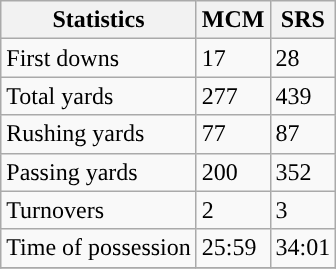<table class="wikitable" style="float: left;">
<tr>
<th>Statistics</th>
<th>MCM</th>
<th>SRS</th>
</tr>
<tr>
<td>First downs</td>
<td>17</td>
<td>28</td>
</tr>
<tr>
<td>Total yards</td>
<td>277</td>
<td>439</td>
</tr>
<tr>
<td>Rushing yards</td>
<td>77</td>
<td>87</td>
</tr>
<tr>
<td>Passing yards</td>
<td>200</td>
<td>352</td>
</tr>
<tr>
<td>Turnovers</td>
<td>2</td>
<td>3</td>
</tr>
<tr>
<td>Time of possession</td>
<td>25:59</td>
<td>34:01</td>
</tr>
<tr>
</tr>
</table>
